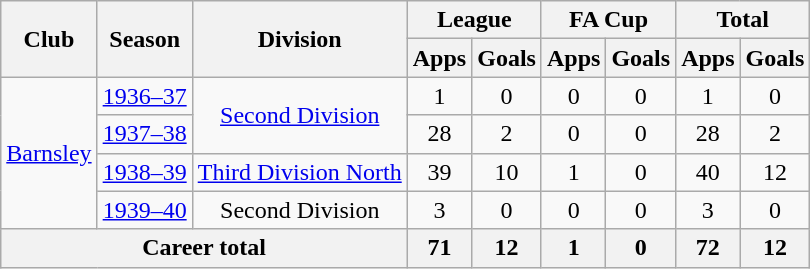<table class="wikitable" style="text-align:center;">
<tr>
<th rowspan="2">Club</th>
<th rowspan="2">Season</th>
<th rowspan="2">Division</th>
<th colspan="2">League</th>
<th colspan="2">FA Cup</th>
<th colspan="2">Total</th>
</tr>
<tr>
<th>Apps</th>
<th>Goals</th>
<th>Apps</th>
<th>Goals</th>
<th>Apps</th>
<th>Goals</th>
</tr>
<tr>
<td rowspan="4"><a href='#'>Barnsley</a></td>
<td><a href='#'>1936–37</a></td>
<td rowspan="2"><a href='#'>Second Division</a></td>
<td>1</td>
<td>0</td>
<td>0</td>
<td>0</td>
<td>1</td>
<td>0</td>
</tr>
<tr>
<td><a href='#'>1937–38</a></td>
<td>28</td>
<td>2</td>
<td>0</td>
<td>0</td>
<td>28</td>
<td>2</td>
</tr>
<tr>
<td><a href='#'>1938–39</a></td>
<td><a href='#'>Third Division North</a></td>
<td>39</td>
<td>10</td>
<td>1</td>
<td>0</td>
<td>40</td>
<td>12</td>
</tr>
<tr>
<td><a href='#'>1939–40</a></td>
<td>Second Division</td>
<td>3</td>
<td>0</td>
<td>0</td>
<td>0</td>
<td>3</td>
<td>0</td>
</tr>
<tr>
<th colspan="3">Career total</th>
<th>71</th>
<th>12</th>
<th>1</th>
<th>0</th>
<th>72</th>
<th>12</th>
</tr>
</table>
